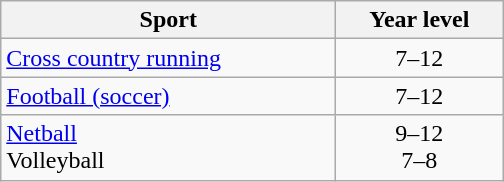<table class="wikitable">
<tr>
<th style="width:13.5em;">Sport</th>
<th style="width:6.5em;">Year level</th>
</tr>
<tr>
<td><a href='#'>Cross country running</a></td>
<td align=center>7–12</td>
</tr>
<tr>
<td><a href='#'>Football (soccer)</a></td>
<td align=center>7–12</td>
</tr>
<tr>
<td><a href='#'>Netball</a> <br> Volleyball</td>
<td align=center>9–12 <br> 7–8</td>
</tr>
</table>
